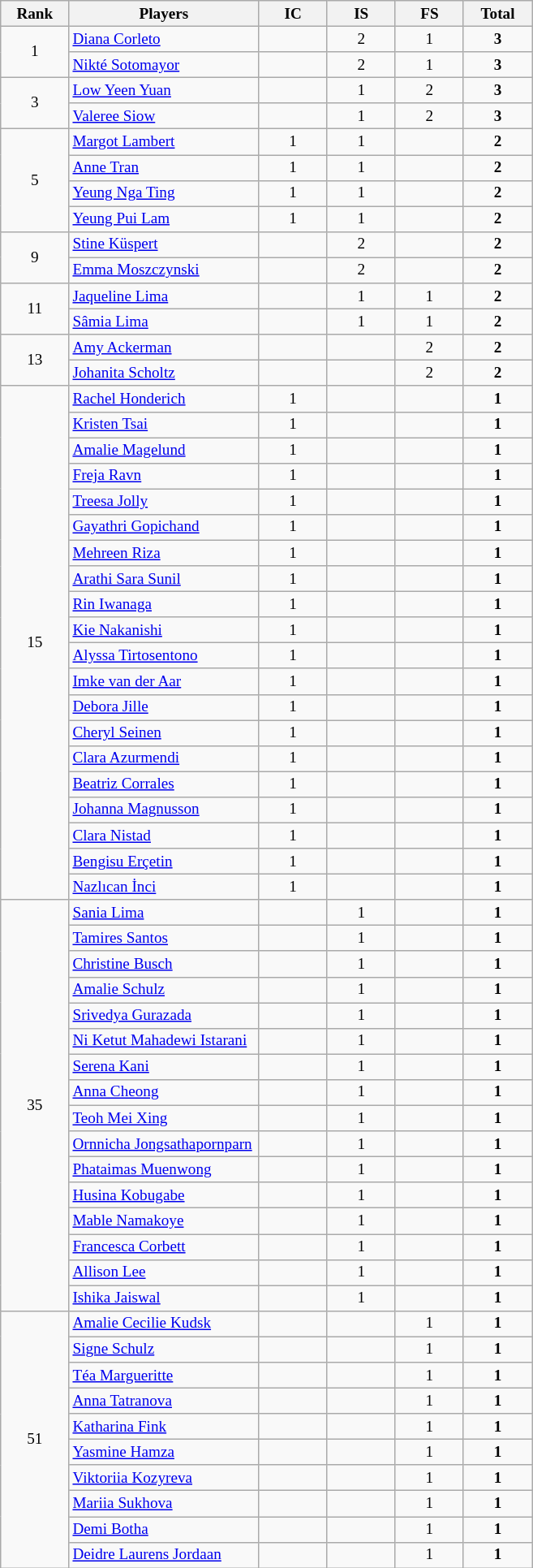<table class="wikitable" style="font-size:80%; text-align:center">
<tr>
<th width="50">Rank</th>
<th width="150">Players</th>
<th width="50">IC</th>
<th width="50">IS</th>
<th width="50">FS</th>
<th width="50">Total</th>
</tr>
<tr>
<td rowspan="2">1</td>
<td align="left"> <a href='#'>Diana Corleto</a></td>
<td></td>
<td>2</td>
<td>1</td>
<td><strong>3</strong></td>
</tr>
<tr>
<td align="left"> <a href='#'>Nikté Sotomayor</a></td>
<td></td>
<td>2</td>
<td>1</td>
<td><strong>3</strong></td>
</tr>
<tr>
<td rowspan="2">3</td>
<td align="left"> <a href='#'>Low Yeen Yuan</a></td>
<td></td>
<td>1</td>
<td>2</td>
<td><strong>3</strong></td>
</tr>
<tr>
<td align="left"> <a href='#'>Valeree Siow</a></td>
<td></td>
<td>1</td>
<td>2</td>
<td><strong>3</strong></td>
</tr>
<tr>
<td rowspan="4">5</td>
<td align="left"> <a href='#'>Margot Lambert</a></td>
<td>1</td>
<td>1</td>
<td></td>
<td><strong>2</strong></td>
</tr>
<tr>
<td align="left"> <a href='#'>Anne Tran</a></td>
<td>1</td>
<td>1</td>
<td></td>
<td><strong>2</strong></td>
</tr>
<tr>
<td align="left"> <a href='#'>Yeung Nga Ting</a></td>
<td>1</td>
<td>1</td>
<td></td>
<td><strong>2</strong></td>
</tr>
<tr>
<td align="left"> <a href='#'>Yeung Pui Lam</a></td>
<td>1</td>
<td>1</td>
<td></td>
<td><strong>2</strong></td>
</tr>
<tr>
<td rowspan="2">9</td>
<td align="left"> <a href='#'>Stine Küspert</a></td>
<td></td>
<td>2</td>
<td></td>
<td><strong>2</strong></td>
</tr>
<tr>
<td align="left"> <a href='#'>Emma Moszczynski</a></td>
<td></td>
<td>2</td>
<td></td>
<td><strong>2</strong></td>
</tr>
<tr>
<td rowspan="2">11</td>
<td align="left"> <a href='#'>Jaqueline Lima</a></td>
<td></td>
<td>1</td>
<td>1</td>
<td><strong>2</strong></td>
</tr>
<tr>
<td align="left"> <a href='#'>Sâmia Lima</a></td>
<td></td>
<td>1</td>
<td>1</td>
<td><strong>2</strong></td>
</tr>
<tr>
<td rowspan="2">13</td>
<td align="left"> <a href='#'>Amy Ackerman</a></td>
<td></td>
<td></td>
<td>2</td>
<td><strong>2</strong></td>
</tr>
<tr>
<td align="left"> <a href='#'>Johanita Scholtz</a></td>
<td></td>
<td></td>
<td>2</td>
<td><strong>2</strong></td>
</tr>
<tr>
<td rowspan="20">15</td>
<td align="left"> <a href='#'>Rachel Honderich</a></td>
<td>1</td>
<td></td>
<td></td>
<td><strong>1</strong></td>
</tr>
<tr>
<td align="left"> <a href='#'>Kristen Tsai</a></td>
<td>1</td>
<td></td>
<td></td>
<td><strong>1</strong></td>
</tr>
<tr>
<td align="left"> <a href='#'>Amalie Magelund</a></td>
<td>1</td>
<td></td>
<td></td>
<td><strong>1</strong></td>
</tr>
<tr>
<td align="left"> <a href='#'>Freja Ravn</a></td>
<td>1</td>
<td></td>
<td></td>
<td><strong>1</strong></td>
</tr>
<tr>
<td align="left"> <a href='#'>Treesa Jolly</a></td>
<td>1</td>
<td></td>
<td></td>
<td><strong>1</strong></td>
</tr>
<tr>
<td align="left"> <a href='#'>Gayathri Gopichand</a></td>
<td>1</td>
<td></td>
<td></td>
<td><strong>1</strong></td>
</tr>
<tr>
<td align="left"> <a href='#'>Mehreen Riza</a></td>
<td>1</td>
<td></td>
<td></td>
<td><strong>1</strong></td>
</tr>
<tr>
<td align="left"> <a href='#'>Arathi Sara Sunil</a></td>
<td>1</td>
<td></td>
<td></td>
<td><strong>1</strong></td>
</tr>
<tr>
<td align="left"> <a href='#'>Rin Iwanaga</a></td>
<td>1</td>
<td></td>
<td></td>
<td><strong>1</strong></td>
</tr>
<tr>
<td align="left"> <a href='#'>Kie Nakanishi</a></td>
<td>1</td>
<td></td>
<td></td>
<td><strong>1</strong></td>
</tr>
<tr>
<td align="left"> <a href='#'>Alyssa Tirtosentono</a></td>
<td>1</td>
<td></td>
<td></td>
<td><strong>1</strong></td>
</tr>
<tr>
<td align="left"> <a href='#'>Imke van der Aar</a></td>
<td>1</td>
<td></td>
<td></td>
<td><strong>1</strong></td>
</tr>
<tr>
<td align="left"> <a href='#'>Debora Jille</a></td>
<td>1</td>
<td></td>
<td></td>
<td><strong>1</strong></td>
</tr>
<tr>
<td align="left"> <a href='#'>Cheryl Seinen</a></td>
<td>1</td>
<td></td>
<td></td>
<td><strong>1</strong></td>
</tr>
<tr>
<td align="left"> <a href='#'>Clara Azurmendi</a></td>
<td>1</td>
<td></td>
<td></td>
<td><strong>1</strong></td>
</tr>
<tr>
<td align="left"> <a href='#'>Beatriz Corrales</a></td>
<td>1</td>
<td></td>
<td></td>
<td><strong>1</strong></td>
</tr>
<tr>
<td align="left"> <a href='#'>Johanna Magnusson</a></td>
<td>1</td>
<td></td>
<td></td>
<td><strong>1</strong></td>
</tr>
<tr>
<td align="left"> <a href='#'>Clara Nistad</a></td>
<td>1</td>
<td></td>
<td></td>
<td><strong>1</strong></td>
</tr>
<tr>
<td align="left"> <a href='#'>Bengisu Erçetin</a></td>
<td>1</td>
<td></td>
<td></td>
<td><strong>1</strong></td>
</tr>
<tr>
<td align="left"> <a href='#'>Nazlıcan İnci</a></td>
<td>1</td>
<td></td>
<td></td>
<td><strong>1</strong></td>
</tr>
<tr>
<td rowspan="16">35</td>
<td align="left"> <a href='#'>Sania Lima</a></td>
<td></td>
<td>1</td>
<td></td>
<td><strong>1</strong></td>
</tr>
<tr>
<td align="left"> <a href='#'>Tamires Santos</a></td>
<td></td>
<td>1</td>
<td></td>
<td><strong>1</strong></td>
</tr>
<tr>
<td align="left"> <a href='#'>Christine Busch</a></td>
<td></td>
<td>1</td>
<td></td>
<td><strong>1</strong></td>
</tr>
<tr>
<td align="left"> <a href='#'>Amalie Schulz</a></td>
<td></td>
<td>1</td>
<td></td>
<td><strong>1</strong></td>
</tr>
<tr>
<td align="left"> <a href='#'>Srivedya Gurazada</a></td>
<td></td>
<td>1</td>
<td></td>
<td><strong>1</strong></td>
</tr>
<tr>
<td align="left"> <a href='#'>Ni Ketut Mahadewi Istarani</a></td>
<td></td>
<td>1</td>
<td></td>
<td><strong>1</strong></td>
</tr>
<tr>
<td align="left"> <a href='#'>Serena Kani</a></td>
<td></td>
<td>1</td>
<td></td>
<td><strong>1</strong></td>
</tr>
<tr>
<td align="left"> <a href='#'>Anna Cheong</a></td>
<td></td>
<td>1</td>
<td></td>
<td><strong>1</strong></td>
</tr>
<tr>
<td align="left"> <a href='#'>Teoh Mei Xing</a></td>
<td></td>
<td>1</td>
<td></td>
<td><strong>1</strong></td>
</tr>
<tr>
<td align="left" nowrap> <a href='#'>Ornnicha Jongsathapornparn</a></td>
<td></td>
<td>1</td>
<td></td>
<td><strong>1</strong></td>
</tr>
<tr>
<td align="left"> <a href='#'>Phataimas Muenwong</a></td>
<td></td>
<td>1</td>
<td></td>
<td><strong>1</strong></td>
</tr>
<tr>
<td align="left"> <a href='#'>Husina Kobugabe</a></td>
<td></td>
<td>1</td>
<td></td>
<td><strong>1</strong></td>
</tr>
<tr>
<td align="left"> <a href='#'>Mable Namakoye</a></td>
<td></td>
<td>1</td>
<td></td>
<td><strong>1</strong></td>
</tr>
<tr>
<td align="left"> <a href='#'>Francesca Corbett</a></td>
<td></td>
<td>1</td>
<td></td>
<td><strong>1</strong></td>
</tr>
<tr>
<td align="left"> <a href='#'>Allison Lee</a></td>
<td></td>
<td>1</td>
<td></td>
<td><strong>1</strong></td>
</tr>
<tr>
<td align="left"> <a href='#'>Ishika Jaiswal</a></td>
<td></td>
<td>1</td>
<td></td>
<td><strong>1</strong></td>
</tr>
<tr>
<td rowspan="10">51</td>
<td align="left"> <a href='#'>Amalie Cecilie Kudsk</a></td>
<td></td>
<td></td>
<td>1</td>
<td><strong>1</strong></td>
</tr>
<tr>
<td align="left"> <a href='#'>Signe Schulz</a></td>
<td></td>
<td></td>
<td>1</td>
<td><strong>1</strong></td>
</tr>
<tr>
<td align="left"> <a href='#'>Téa Margueritte</a></td>
<td></td>
<td></td>
<td>1</td>
<td><strong>1</strong></td>
</tr>
<tr>
<td align="left"> <a href='#'>Anna Tatranova</a></td>
<td></td>
<td></td>
<td>1</td>
<td><strong>1</strong></td>
</tr>
<tr>
<td align="left"> <a href='#'>Katharina Fink</a></td>
<td></td>
<td></td>
<td>1</td>
<td><strong>1</strong></td>
</tr>
<tr>
<td align="left"> <a href='#'>Yasmine Hamza</a></td>
<td></td>
<td></td>
<td>1</td>
<td><strong>1</strong></td>
</tr>
<tr>
<td align="left"> <a href='#'>Viktoriia Kozyreva </a></td>
<td></td>
<td></td>
<td>1</td>
<td><strong>1</strong></td>
</tr>
<tr>
<td align="left"> <a href='#'>Mariia Sukhova</a></td>
<td></td>
<td></td>
<td>1</td>
<td><strong>1</strong></td>
</tr>
<tr>
<td align="left"> <a href='#'>Demi Botha</a></td>
<td></td>
<td></td>
<td>1</td>
<td><strong>1</strong></td>
</tr>
<tr>
<td align="left"> <a href='#'>Deidre Laurens Jordaan</a></td>
<td></td>
<td></td>
<td>1</td>
<td><strong>1</strong></td>
</tr>
</table>
